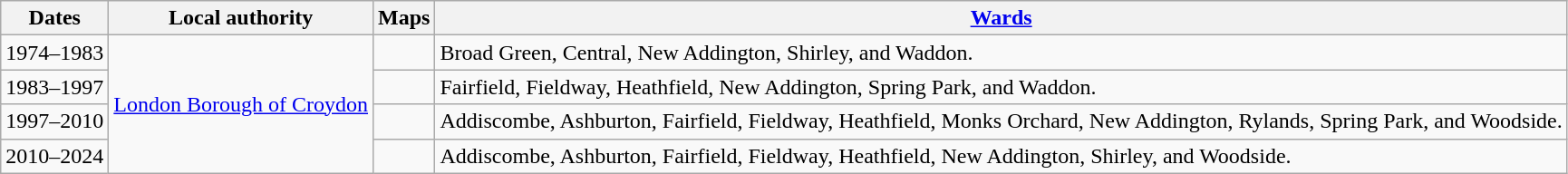<table class=wikitable>
<tr>
<th>Dates</th>
<th>Local authority</th>
<th>Maps</th>
<th><a href='#'>Wards</a></th>
</tr>
<tr>
<td>1974–1983</td>
<td rowspan="4"><a href='#'>London Borough of Croydon</a></td>
<td></td>
<td>Broad Green, Central, New Addington, Shirley, and Waddon.</td>
</tr>
<tr>
<td>1983–1997</td>
<td></td>
<td>Fairfield, Fieldway, Heathfield, New Addington, Spring Park, and Waddon.</td>
</tr>
<tr>
<td>1997–2010</td>
<td></td>
<td>Addiscombe, Ashburton, Fairfield, Fieldway, Heathfield, Monks Orchard, New Addington, Rylands, Spring Park, and Woodside.</td>
</tr>
<tr>
<td>2010–2024</td>
<td></td>
<td>Addiscombe, Ashburton, Fairfield, Fieldway, Heathfield, New Addington, Shirley, and Woodside.</td>
</tr>
</table>
